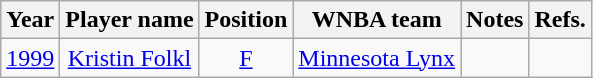<table class="wikitable sortable">
<tr>
<th scope="col">Year</th>
<th scope="col">Player name</th>
<th scope="col">Position</th>
<th scope="col">WNBA team</th>
<th class="unsortable" scope="col">Notes</th>
<th class="unsortable" scope="col">Refs.</th>
</tr>
<tr>
<td align="center"><a href='#'>1999</a></td>
<td scope="row" align="center"><a href='#'>Kristin Folkl</a></td>
<td align="center"><a href='#'>F</a></td>
<td align="center"><a href='#'>Minnesota Lynx</a></td>
<td align="center"></td>
<td align="center"></td>
</tr>
</table>
